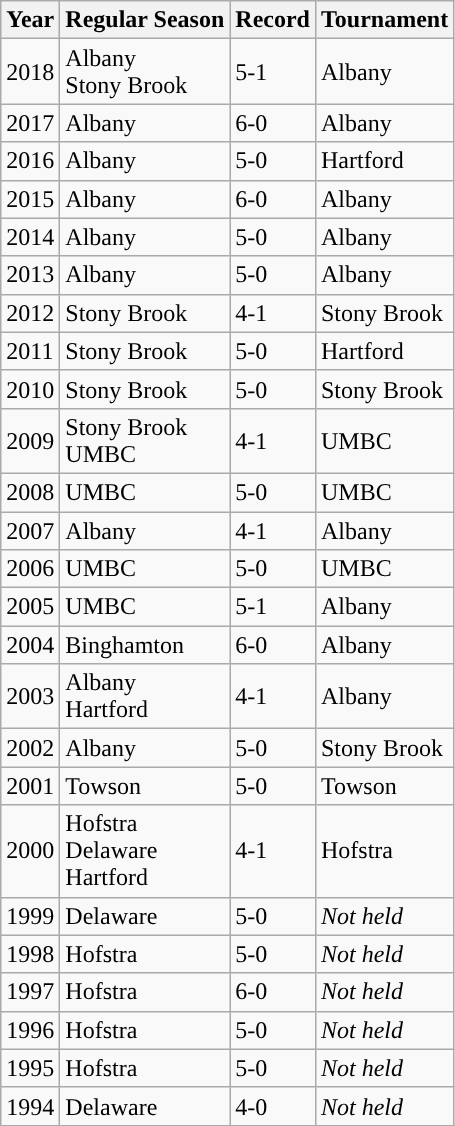<table class="wikitable sortable">
<tr>
<th>Year</th>
<th>Regular Season</th>
<th>Record</th>
<th>Tournament</th>
</tr>
<tr>
<td>2018</td>
<td>Albany<br>Stony Brook</td>
<td>5-1</td>
<td>Albany</td>
</tr>
<tr>
<td>2017</td>
<td>Albany</td>
<td>6-0</td>
<td>Albany</td>
</tr>
<tr>
<td>2016</td>
<td>Albany</td>
<td>5-0</td>
<td>Hartford</td>
</tr>
<tr>
<td>2015</td>
<td>Albany</td>
<td>6-0</td>
<td>Albany</td>
</tr>
<tr>
<td>2014</td>
<td>Albany</td>
<td>5-0</td>
<td>Albany</td>
</tr>
<tr>
<td>2013</td>
<td>Albany</td>
<td>5-0</td>
<td>Albany</td>
</tr>
<tr>
<td>2012</td>
<td>Stony Brook</td>
<td>4-1</td>
<td>Stony Brook</td>
</tr>
<tr>
<td>2011</td>
<td>Stony Brook</td>
<td>5-0</td>
<td>Hartford</td>
</tr>
<tr>
<td>2010</td>
<td>Stony Brook</td>
<td>5-0</td>
<td>Stony Brook</td>
</tr>
<tr>
<td>2009</td>
<td>Stony Brook<br>UMBC</td>
<td>4-1</td>
<td>UMBC</td>
</tr>
<tr>
<td>2008</td>
<td>UMBC</td>
<td>5-0</td>
<td>UMBC</td>
</tr>
<tr>
<td>2007</td>
<td>Albany</td>
<td>4-1</td>
<td>Albany</td>
</tr>
<tr>
<td>2006</td>
<td>UMBC</td>
<td>5-0</td>
<td>UMBC</td>
</tr>
<tr>
<td>2005</td>
<td>UMBC</td>
<td>5-1</td>
<td>Albany</td>
</tr>
<tr>
<td>2004</td>
<td>Binghamton</td>
<td>6-0</td>
<td>Albany</td>
</tr>
<tr>
<td>2003</td>
<td>Albany<br>Hartford</td>
<td>4-1</td>
<td>Albany</td>
</tr>
<tr>
<td>2002</td>
<td>Albany</td>
<td>5-0</td>
<td>Stony Brook</td>
</tr>
<tr>
<td>2001</td>
<td>Towson</td>
<td>5-0</td>
<td>Towson</td>
</tr>
<tr>
<td>2000</td>
<td>Hofstra<br>Delaware<br>Hartford</td>
<td>4-1</td>
<td>Hofstra</td>
</tr>
<tr>
<td>1999</td>
<td>Delaware</td>
<td>5-0</td>
<td><em>Not held</em></td>
</tr>
<tr>
<td>1998</td>
<td>Hofstra</td>
<td>5-0</td>
<td><em>Not held</em></td>
</tr>
<tr>
<td>1997</td>
<td>Hofstra</td>
<td>6-0</td>
<td><em>Not held</em></td>
</tr>
<tr>
<td>1996</td>
<td>Hofstra</td>
<td>5-0</td>
<td><em>Not held</em></td>
</tr>
<tr>
<td>1995</td>
<td>Hofstra</td>
<td>5-0</td>
<td><em>Not held</em></td>
</tr>
<tr>
<td>1994</td>
<td>Delaware</td>
<td>4-0</td>
<td><em>Not held</em></td>
</tr>
<tr>
</tr>
</table>
